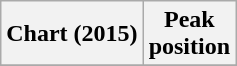<table class="wikitable plainrowheaders" style="text-align:center">
<tr>
<th scope="col">Chart (2015)</th>
<th scope="col">Peak<br>position</th>
</tr>
<tr>
</tr>
</table>
